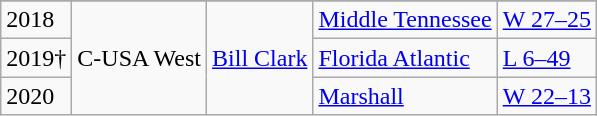<table class="wikitable">
<tr>
</tr>
<tr>
<td>2018</td>
<td rowspan="3">C-USA West</td>
<td rowspan="3"><a href='#'>Bill Clark</a></td>
<td><a href='#'>Middle Tennessee</a></td>
<td><a href='#'>W 27–25</a></td>
</tr>
<tr>
<td>2019†</td>
<td><a href='#'>Florida Atlantic</a></td>
<td><a href='#'>L 6–49</a></td>
</tr>
<tr>
<td>2020</td>
<td><a href='#'>Marshall</a></td>
<td><a href='#'>W 22–13</a></td>
</tr>
</table>
